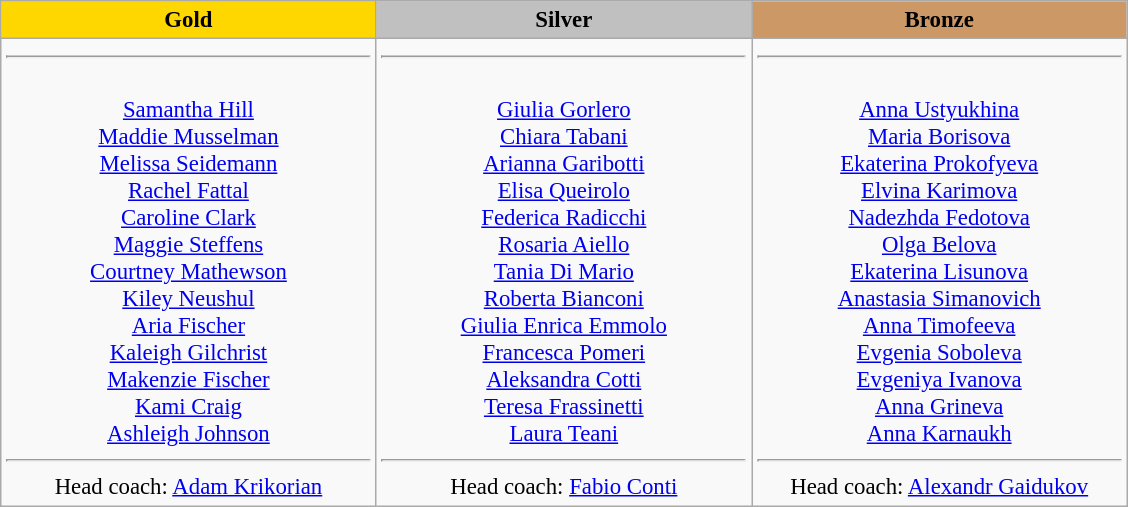<table class="wikitable" style="text-align:center; font-size: 95%;">
<tr>
<th style="width: 16em;background: gold">Gold</th>
<th style="width: 16em;background: silver">Silver</th>
<th style="width: 16em;background: #CC9966">Bronze</th>
</tr>
<tr>
<td><hr><br><a href='#'>Samantha Hill</a><br><a href='#'>Maddie Musselman</a><br><a href='#'>Melissa Seidemann</a><br><a href='#'>Rachel Fattal</a><br><a href='#'>Caroline Clark</a><br><a href='#'>Maggie Steffens</a><br><a href='#'>Courtney Mathewson</a><br><a href='#'>Kiley Neushul</a><br><a href='#'>Aria Fischer</a><br><a href='#'>Kaleigh Gilchrist</a><br><a href='#'>Makenzie Fischer</a><br><a href='#'>Kami Craig</a><br><a href='#'>Ashleigh Johnson</a><br><hr>Head coach: <a href='#'>Adam Krikorian</a></td>
<td><hr><br><a href='#'>Giulia Gorlero</a><br><a href='#'>Chiara Tabani</a><br><a href='#'>Arianna Garibotti</a><br><a href='#'>Elisa Queirolo</a><br><a href='#'>Federica Radicchi</a><br><a href='#'>Rosaria Aiello</a><br><a href='#'>Tania Di Mario</a><br><a href='#'>Roberta Bianconi</a><br><a href='#'>Giulia Enrica Emmolo</a><br><a href='#'>Francesca Pomeri</a><br><a href='#'>Aleksandra Cotti</a><br><a href='#'>Teresa Frassinetti</a><br><a href='#'>Laura Teani</a><br><hr>Head coach: <a href='#'>Fabio Conti</a></td>
<td><hr><br><a href='#'>Anna Ustyukhina</a><br><a href='#'>Maria Borisova</a><br><a href='#'>Ekaterina Prokofyeva</a><br><a href='#'>Elvina Karimova</a><br><a href='#'>Nadezhda Fedotova</a><br><a href='#'>Olga Belova</a><br><a href='#'>Ekaterina Lisunova</a><br><a href='#'>Anastasia Simanovich</a><br><a href='#'>Anna Timofeeva</a><br><a href='#'>Evgenia Soboleva</a><br><a href='#'>Evgeniya Ivanova</a><br><a href='#'>Anna Grineva</a><br><a href='#'>Anna Karnaukh</a><br><hr>Head coach: <a href='#'>Alexandr Gaidukov</a></td>
</tr>
</table>
